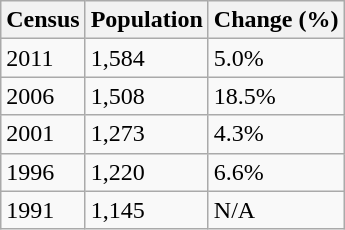<table class="wikitable">
<tr>
<th>Census</th>
<th>Population</th>
<th>Change (%)</th>
</tr>
<tr>
<td>2011</td>
<td>1,584</td>
<td> 5.0%</td>
</tr>
<tr>
<td>2006</td>
<td>1,508</td>
<td> 18.5%</td>
</tr>
<tr>
<td>2001</td>
<td>1,273</td>
<td> 4.3%</td>
</tr>
<tr>
<td>1996</td>
<td>1,220</td>
<td> 6.6%</td>
</tr>
<tr>
<td>1991</td>
<td>1,145</td>
<td>N/A</td>
</tr>
</table>
